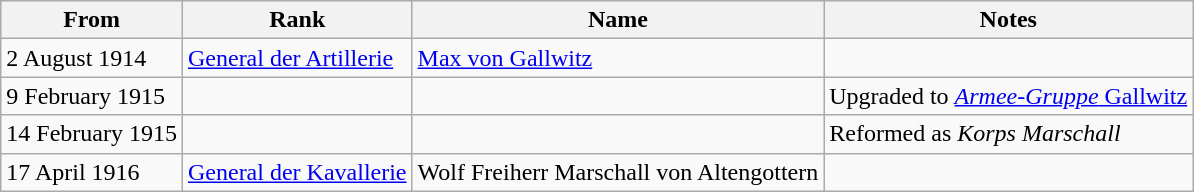<table class="wikitable">
<tr>
<th>From</th>
<th>Rank</th>
<th>Name</th>
<th>Notes</th>
</tr>
<tr>
<td>2 August 1914</td>
<td><a href='#'>General der Artillerie</a></td>
<td><a href='#'>Max von Gallwitz</a></td>
<td></td>
</tr>
<tr>
<td>9 February 1915</td>
<td></td>
<td></td>
<td>Upgraded to <a href='#'><em>Armee-Gruppe</em> Gallwitz</a></td>
</tr>
<tr>
<td>14 February 1915</td>
<td></td>
<td></td>
<td>Reformed as <em>Korps Marschall</em></td>
</tr>
<tr>
<td>17 April 1916</td>
<td><a href='#'>General der Kavallerie</a></td>
<td>Wolf Freiherr Marschall von Altengottern</td>
<td></td>
</tr>
</table>
